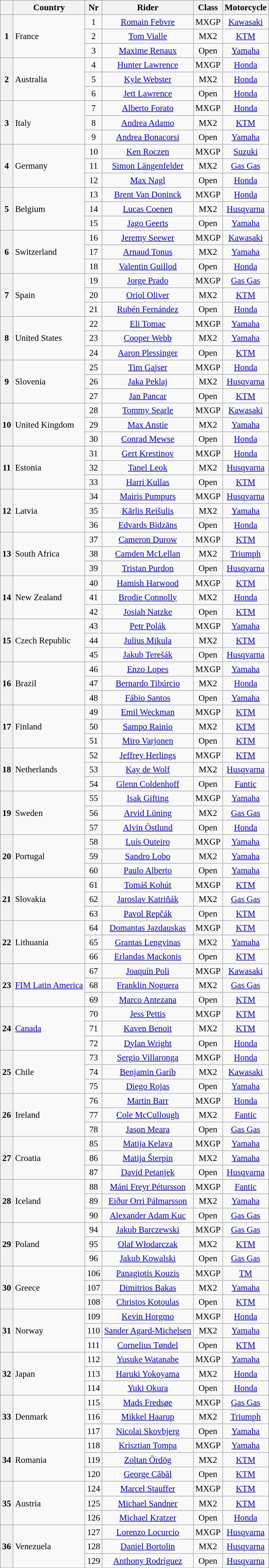<table class="wikitable" style="font-size: 95%">
<tr>
<th></th>
<th>Country</th>
<th>Nr</th>
<th>Rider</th>
<th>Class</th>
<th>Motorcycle</th>
</tr>
<tr>
<th rowspan=3>1</th>
<td rowspan=3> France</td>
<td align="center">1</td>
<td align="center"><a href='#'>Romain Febvre</a></td>
<td align="center">MXGP</td>
<td align="center"><a href='#'>Kawasaki</a></td>
</tr>
<tr>
<td align="center">2</td>
<td align="center"><a href='#'>Tom Vialle</a></td>
<td align="center">MX2</td>
<td align="center"><a href='#'>KTM</a></td>
</tr>
<tr>
<td align="center">3</td>
<td align="center"><a href='#'>Maxime Renaux</a></td>
<td align="center">Open</td>
<td align="center"><a href='#'>Yamaha</a></td>
</tr>
<tr>
<th rowspan=3>2</th>
<td rowspan=3> Australia</td>
<td align="center">4</td>
<td align="center"><a href='#'>Hunter Lawrence</a></td>
<td align="center">MXGP</td>
<td align="center"><a href='#'>Honda</a></td>
</tr>
<tr>
<td align="center">5</td>
<td align="center"><a href='#'>Kyle Webster</a></td>
<td align="center">MX2</td>
<td align="center"><a href='#'>Honda</a></td>
</tr>
<tr>
<td align="center">6</td>
<td align="center"><a href='#'>Jett Lawrence</a></td>
<td align="center">Open</td>
<td align="center"><a href='#'>Honda</a></td>
</tr>
<tr>
<th rowspan=3>3</th>
<td rowspan=3> Italy</td>
<td align="center">7</td>
<td align="center"><a href='#'>Alberto Forato</a></td>
<td align="center">MXGP</td>
<td align="center"><a href='#'>Honda</a></td>
</tr>
<tr>
<td align="center">8</td>
<td align="center"><a href='#'>Andrea Adamo</a></td>
<td align="center">MX2</td>
<td align="center"><a href='#'>KTM</a></td>
</tr>
<tr>
<td align="center">9</td>
<td align="center"><a href='#'>Andrea Bonacorsi</a></td>
<td align="center">Open</td>
<td align="center"><a href='#'>Yamaha</a></td>
</tr>
<tr>
<th rowspan=3>4</th>
<td rowspan=3> Germany</td>
<td align="center">10</td>
<td align="center"><a href='#'>Ken Roczen</a></td>
<td align="center">MXGP</td>
<td align="center"><a href='#'>Suzuki</a></td>
</tr>
<tr>
<td align="center">11</td>
<td align="center"><a href='#'>Simon Längenfelder</a></td>
<td align="center">MX2</td>
<td align="center"><a href='#'>Gas Gas</a></td>
</tr>
<tr>
<td align="center">12</td>
<td align="center"><a href='#'>Max Nagl</a></td>
<td align="center">Open</td>
<td align="center"><a href='#'>Honda</a></td>
</tr>
<tr>
<th rowspan=3>5</th>
<td rowspan=3> Belgium</td>
<td align="center">13</td>
<td align="center"><a href='#'>Brent Van Doninck</a></td>
<td align="center">MXGP</td>
<td align="center"><a href='#'>Honda</a></td>
</tr>
<tr>
<td align="center">14</td>
<td align="center"><a href='#'>Lucas Coenen</a></td>
<td align="center">MX2</td>
<td align="center"><a href='#'>Husqvarna</a></td>
</tr>
<tr>
<td align="center">15</td>
<td align="center"><a href='#'>Jago Geerts</a></td>
<td align="center">Open</td>
<td align="center"><a href='#'>Yamaha</a></td>
</tr>
<tr>
<th rowspan=3>6</th>
<td rowspan=3> Switzerland</td>
<td align="center">16</td>
<td align="center"><a href='#'>Jeremy Seewer</a></td>
<td align="center">MXGP</td>
<td align="center"><a href='#'>Kawasaki</a></td>
</tr>
<tr>
<td align="center">17</td>
<td align="center"><a href='#'>Arnaud Tonus</a></td>
<td align="center">MX2</td>
<td align="center"><a href='#'>Yamaha</a></td>
</tr>
<tr>
<td align="center">18</td>
<td align="center"><a href='#'>Valentin Guillod</a></td>
<td align="center">Open</td>
<td align="center"><a href='#'>Honda</a></td>
</tr>
<tr>
<th rowspan=3>7</th>
<td rowspan=3> Spain</td>
<td align="center">19</td>
<td align="center"><a href='#'>Jorge Prado</a></td>
<td align="center">MXGP</td>
<td align="center"><a href='#'>Gas Gas</a></td>
</tr>
<tr>
<td align="center">20</td>
<td align="center"><a href='#'>Oriol Oliver</a></td>
<td align="center">MX2</td>
<td align="center"><a href='#'>KTM</a></td>
</tr>
<tr>
<td align="center">21</td>
<td align="center"><a href='#'>Rubén Fernández</a></td>
<td align="center">Open</td>
<td align="center"><a href='#'>Honda</a></td>
</tr>
<tr>
<th rowspan=3>8</th>
<td rowspan=3> United States</td>
<td align="center">22</td>
<td align="center"><a href='#'>Eli Tomac</a></td>
<td align="center">MXGP</td>
<td align="center"><a href='#'>Yamaha</a></td>
</tr>
<tr>
<td align="center">23</td>
<td align="center"><a href='#'>Cooper Webb</a></td>
<td align="center">MX2</td>
<td align="center"><a href='#'>Yamaha</a></td>
</tr>
<tr>
<td align="center">24</td>
<td align="center"><a href='#'>Aaron Plessinger</a></td>
<td align="center">Open</td>
<td align="center"><a href='#'>KTM</a></td>
</tr>
<tr>
<th rowspan=3>9</th>
<td rowspan=3> Slovenia</td>
<td align="center">25</td>
<td align="center"><a href='#'>Tim Gajser</a></td>
<td align="center">MXGP</td>
<td align="center"><a href='#'>Honda</a></td>
</tr>
<tr>
<td align="center">26</td>
<td align="center"><a href='#'>Jaka Peklaj</a></td>
<td align="center">MX2</td>
<td align="center"><a href='#'>Husqvarna</a></td>
</tr>
<tr>
<td align="center">27</td>
<td align="center"><a href='#'>Jan Pancar</a></td>
<td align="center">Open</td>
<td align="center"><a href='#'>KTM</a></td>
</tr>
<tr>
<th rowspan=3>10</th>
<td rowspan=3> United Kingdom</td>
<td align="center">28</td>
<td align="center"><a href='#'>Tommy Searle</a></td>
<td align="center">MXGP</td>
<td align="center"><a href='#'>Kawasaki</a></td>
</tr>
<tr>
<td align="center">29</td>
<td align="center"><a href='#'>Max Anstie</a></td>
<td align="center">MX2</td>
<td align="center"><a href='#'>Yamaha</a></td>
</tr>
<tr>
<td align="center">30</td>
<td align="center"><a href='#'>Conrad Mewse</a></td>
<td align="center">Open</td>
<td align="center"><a href='#'>Honda</a></td>
</tr>
<tr>
<th rowspan=3>11</th>
<td rowspan=3> Estonia</td>
<td align="center">31</td>
<td align="center"><a href='#'>Gert Krestinov</a></td>
<td align="center">MXGP</td>
<td align="center"><a href='#'>Honda</a></td>
</tr>
<tr>
<td align="center">32</td>
<td align="center"><a href='#'>Tanel Leok</a></td>
<td align="center">MX2</td>
<td align="center"><a href='#'>Husqvarna</a></td>
</tr>
<tr>
<td align="center">33</td>
<td align="center"><a href='#'>Harri Kullas</a></td>
<td align="center">Open</td>
<td align="center"><a href='#'>KTM</a></td>
</tr>
<tr>
<th rowspan=3>12</th>
<td rowspan=3> Latvia</td>
<td align="center">34</td>
<td align="center"><a href='#'>Mairis Pumpurs</a></td>
<td align="center">MXGP</td>
<td align="center"><a href='#'>Husqvarna</a></td>
</tr>
<tr>
<td align="center">35</td>
<td align="center"><a href='#'>Kārlis Reišulis</a></td>
<td align="center">MX2</td>
<td align="center"><a href='#'>Yamaha</a></td>
</tr>
<tr>
<td align="center">36</td>
<td align="center"><a href='#'>Edvards Bidzāns</a></td>
<td align="center">Open</td>
<td align="center"><a href='#'>Honda</a></td>
</tr>
<tr>
<th rowspan=3>13</th>
<td rowspan=3> South Africa</td>
<td align="center">37</td>
<td align="center"><a href='#'>Cameron Durow</a></td>
<td align="center">MXGP</td>
<td align="center"><a href='#'>KTM</a></td>
</tr>
<tr>
<td align="center">38</td>
<td align="center"><a href='#'>Camden McLellan</a></td>
<td align="center">MX2</td>
<td align="center"><a href='#'>Triumph</a></td>
</tr>
<tr>
<td align="center">39</td>
<td align="center"><a href='#'>Tristan Purdon</a></td>
<td align="center">Open</td>
<td align="center"><a href='#'>Husqvarna</a></td>
</tr>
<tr>
<th rowspan=3>14</th>
<td rowspan=3> New Zealand</td>
<td align="center">40</td>
<td align="center"><a href='#'>Hamish Harwood</a></td>
<td align="center">MXGP</td>
<td align="center"><a href='#'>KTM</a></td>
</tr>
<tr>
<td align="center">41</td>
<td align="center"><a href='#'>Brodie Connolly</a></td>
<td align="center">MX2</td>
<td align="center"><a href='#'>Honda</a></td>
</tr>
<tr>
<td align="center">42</td>
<td align="center"><a href='#'>Josiah Natzke</a></td>
<td align="center">Open</td>
<td align="center"><a href='#'>KTM</a></td>
</tr>
<tr>
<th rowspan=3>15</th>
<td rowspan=3> Czech Republic</td>
<td align="center">43</td>
<td align="center"><a href='#'>Petr Polák</a></td>
<td align="center">MXGP</td>
<td align="center"><a href='#'>Yamaha</a></td>
</tr>
<tr>
<td align="center">44</td>
<td align="center"><a href='#'>Julius Mikula</a></td>
<td align="center">MX2</td>
<td align="center"><a href='#'>KTM</a></td>
</tr>
<tr>
<td align="center">45</td>
<td align="center"><a href='#'>Jakub Terešák</a></td>
<td align="center">Open</td>
<td align="center"><a href='#'>Husqvarna</a></td>
</tr>
<tr>
<th rowspan=3>16</th>
<td rowspan=3> Brazil</td>
<td align="center">46</td>
<td align="center"><a href='#'>Enzo Lopes</a></td>
<td align="center">MXGP</td>
<td align="center"><a href='#'>Yamaha</a></td>
</tr>
<tr>
<td align="center">47</td>
<td align="center"><a href='#'>Bernardo Tibúrcio</a></td>
<td align="center">MX2</td>
<td align="center"><a href='#'>Honda</a></td>
</tr>
<tr>
<td align="center">48</td>
<td align="center"><a href='#'>Fábio Santos</a></td>
<td align="center">Open</td>
<td align="center"><a href='#'>Yamaha</a></td>
</tr>
<tr>
<th rowspan=3>17</th>
<td rowspan=3> Finland</td>
<td align="center">49</td>
<td align="center"><a href='#'>Emil Weckman</a></td>
<td align="center">MXGP</td>
<td align="center"><a href='#'>KTM</a></td>
</tr>
<tr>
<td align="center">50</td>
<td align="center"><a href='#'>Sampo Rainio</a></td>
<td align="center">MX2</td>
<td align="center"><a href='#'>KTM</a></td>
</tr>
<tr>
<td align="center">51</td>
<td align="center"><a href='#'>Miro Varjonen</a></td>
<td align="center">Open</td>
<td align="center"><a href='#'>KTM</a></td>
</tr>
<tr>
<th rowspan=3>18</th>
<td rowspan=3> Netherlands</td>
<td align="center">52</td>
<td align="center"><a href='#'>Jeffrey Herlings</a></td>
<td align="center">MXGP</td>
<td align="center"><a href='#'>KTM</a></td>
</tr>
<tr>
<td align="center">53</td>
<td align="center"><a href='#'>Kay de Wolf</a></td>
<td align="center">MX2</td>
<td align="center"><a href='#'>Husqvarna</a></td>
</tr>
<tr>
<td align="center">54</td>
<td align="center"><a href='#'>Glenn Coldenhoff</a></td>
<td align="center">Open</td>
<td align="center"><a href='#'>Fantic</a></td>
</tr>
<tr>
<th rowspan=3>19</th>
<td rowspan=3> Sweden</td>
<td align="center">55</td>
<td align="center"><a href='#'>Isak Gifting</a></td>
<td align="center">MXGP</td>
<td align="center"><a href='#'>Yamaha</a></td>
</tr>
<tr>
<td align="center">56</td>
<td align="center"><a href='#'>Arvid Lüning</a></td>
<td align="center">MX2</td>
<td align="center"><a href='#'>Gas Gas</a></td>
</tr>
<tr>
<td align="center">57</td>
<td align="center"><a href='#'>Alvin Östlund</a></td>
<td align="center">Open</td>
<td align="center"><a href='#'>Honda</a></td>
</tr>
<tr>
<th rowspan=3>20</th>
<td rowspan=3> Portugal</td>
<td align="center">58</td>
<td align="center"><a href='#'>Luís Outeiro</a></td>
<td align="center">MXGP</td>
<td align="center"><a href='#'>Yamaha</a></td>
</tr>
<tr>
<td align="center">59</td>
<td align="center"><a href='#'>Sandro Lobo</a></td>
<td align="center">MX2</td>
<td align="center"><a href='#'>Yamaha</a></td>
</tr>
<tr>
<td align="center">60</td>
<td align="center"><a href='#'>Paulo Alberto</a></td>
<td align="center">Open</td>
<td align="center"><a href='#'>Yamaha</a></td>
</tr>
<tr>
<th rowspan=3>21</th>
<td rowspan=3> Slovakia</td>
<td align="center">61</td>
<td align="center"><a href='#'>Tomáš Kohút</a></td>
<td align="center">MXGP</td>
<td align="center"><a href='#'>KTM</a></td>
</tr>
<tr>
<td align="center">62</td>
<td align="center"><a href='#'>Jaroslav Katriňák</a></td>
<td align="center">MX2</td>
<td align="center"><a href='#'>Gas Gas</a></td>
</tr>
<tr>
<td align="center">63</td>
<td align="center"><a href='#'>Pavol Repčák</a></td>
<td align="center">Open</td>
<td align="center"><a href='#'>KTM</a></td>
</tr>
<tr>
<th rowspan=3>22</th>
<td rowspan=3> Lithuania</td>
<td align="center">64</td>
<td align="center"><a href='#'>Domantas Jazdauskas</a></td>
<td align="center">MXGP</td>
<td align="center"><a href='#'>KTM</a></td>
</tr>
<tr>
<td align="center">65</td>
<td align="center"><a href='#'>Grantas Lengvinas</a></td>
<td align="center">MX2</td>
<td align="center"><a href='#'>Yamaha</a></td>
</tr>
<tr>
<td align="center">66</td>
<td align="center"><a href='#'>Erlandas Mackonis</a></td>
<td align="center">Open</td>
<td align="center"><a href='#'>KTM</a></td>
</tr>
<tr>
<th rowspan=3>23</th>
<td rowspan=3><a href='#'>FIM Latin America</a></td>
<td align="center">67</td>
<td align="center"> <a href='#'>Joaquín Poli</a></td>
<td align="center">MXGP</td>
<td align="center"><a href='#'>Kawasaki</a></td>
</tr>
<tr>
<td align="center">68</td>
<td align="center"> <a href='#'>Franklin Noguera</a></td>
<td align="center">MX2</td>
<td align="center"><a href='#'>Gas Gas</a></td>
</tr>
<tr>
<td align="center">69</td>
<td align="center"> <a href='#'>Marco Antezana</a></td>
<td align="center">Open</td>
<td align="center"><a href='#'>KTM</a></td>
</tr>
<tr>
<th rowspan=3>24</th>
<td rowspan=3> <a href='#'>Canada</a></td>
<td align="center">70</td>
<td align="center"><a href='#'>Jess Pettis</a></td>
<td align="center">MXGP</td>
<td align="center"><a href='#'>KTM</a></td>
</tr>
<tr>
<td align="center">71</td>
<td align="center"><a href='#'>Kaven Benoit</a></td>
<td align="center">MX2</td>
<td align="center"><a href='#'>KTM</a></td>
</tr>
<tr>
<td align="center">72</td>
<td align="center"><a href='#'>Dylan Wright</a></td>
<td align="center">Open</td>
<td align="center"><a href='#'>Honda</a></td>
</tr>
<tr>
<th rowspan=3>25</th>
<td rowspan=3> Chile</td>
<td align="center">73</td>
<td align="center"><a href='#'>Sergio Villaronga</a></td>
<td align="center">MXGP</td>
<td align="center"><a href='#'>Honda</a></td>
</tr>
<tr>
<td align="center">74</td>
<td align="center"><a href='#'>Benjamin Garíb</a></td>
<td align="center">MX2</td>
<td align="center"><a href='#'>Kawasaki</a></td>
</tr>
<tr>
<td align="center">75</td>
<td align="center"><a href='#'>Diego Rojas</a></td>
<td align="center">Open</td>
<td align="center"><a href='#'>Yamaha</a></td>
</tr>
<tr>
<th rowspan=3>26</th>
<td rowspan=3> Ireland</td>
<td align="center">76</td>
<td align="center"><a href='#'>Martin Barr</a></td>
<td align="center">MXGP</td>
<td align="center"><a href='#'>Honda</a></td>
</tr>
<tr>
<td align="center">77</td>
<td align="center"><a href='#'>Cole McCullough</a></td>
<td align="center">MX2</td>
<td align="center"><a href='#'>Fantic</a></td>
</tr>
<tr>
<td align="center">78</td>
<td align="center"><a href='#'>Jason Meara</a></td>
<td align="center">Open</td>
<td align="center"><a href='#'>Gas Gas</a></td>
</tr>
<tr>
<th rowspan=3>27</th>
<td rowspan=3> Croatia</td>
<td align="center">85</td>
<td align="center"><a href='#'>Matija Kelava</a></td>
<td align="center">MXGP</td>
<td align="center"><a href='#'>Yamaha</a></td>
</tr>
<tr>
<td align="center">86</td>
<td align="center"><a href='#'>Matija Šterpin</a></td>
<td align="center">MX2</td>
<td align="center"><a href='#'>Yamaha</a></td>
</tr>
<tr>
<td align="center">87</td>
<td align="center"><a href='#'>David Petanjek</a></td>
<td align="center">Open</td>
<td align="center"><a href='#'>Husqvarna</a></td>
</tr>
<tr>
<th rowspan=3>28</th>
<td rowspan=3> Iceland</td>
<td align="center">88</td>
<td align="center"><a href='#'>Máni Freyr Pétursson</a></td>
<td align="center">MXGP</td>
<td align="center"><a href='#'>Fantic</a></td>
</tr>
<tr>
<td align="center">89</td>
<td align="center"><a href='#'>Eiður Orri Pálmarsson</a></td>
<td align="center">MX2</td>
<td align="center"><a href='#'>Yamaha</a></td>
</tr>
<tr>
<td align="center">90</td>
<td align="center"><a href='#'>Alexander Adam Kuc</a></td>
<td align="center">Open</td>
<td align="center"><a href='#'>Gas Gas</a></td>
</tr>
<tr>
<th rowspan=3>29</th>
<td rowspan=3> Poland</td>
<td align="center">94</td>
<td align="center"><a href='#'>Jakub Barczewski</a></td>
<td align="center">MXGP</td>
<td align="center"><a href='#'>Gas Gas</a></td>
</tr>
<tr>
<td align="center">95</td>
<td align="center"><a href='#'>Olaf Włodarczak</a></td>
<td align="center">MX2</td>
<td align="center"><a href='#'>KTM</a></td>
</tr>
<tr>
<td align="center">96</td>
<td align="center"><a href='#'>Jakub Kowalski</a></td>
<td align="center">Open</td>
<td align="center"><a href='#'>Gas Gas</a></td>
</tr>
<tr>
<th rowspan=3>30</th>
<td rowspan=3> Greece</td>
<td align="center">106</td>
<td align="center"><a href='#'>Panagiotis Kouzis</a></td>
<td align="center">MXGP</td>
<td align="center"><a href='#'>TM</a></td>
</tr>
<tr>
<td align="center">107</td>
<td align="center"><a href='#'>Dimitrios Bakas</a></td>
<td align="center">MX2</td>
<td align="center"><a href='#'>Yamaha</a></td>
</tr>
<tr>
<td align="center">108</td>
<td align="center"><a href='#'>Christos Kotoulas</a></td>
<td align="center">Open</td>
<td align="center"><a href='#'>KTM</a></td>
</tr>
<tr>
<th rowspan=3>31</th>
<td rowspan=3> Norway</td>
<td align="center">109</td>
<td align="center"><a href='#'>Kevin Horgmo</a></td>
<td align="center">MXGP</td>
<td align="center"><a href='#'>Honda</a></td>
</tr>
<tr>
<td align="center">110</td>
<td align="center"><a href='#'>Sander Agard-Michelsen</a></td>
<td align="center">MX2</td>
<td align="center"><a href='#'>Yamaha</a></td>
</tr>
<tr>
<td align="center">111</td>
<td align="center"><a href='#'>Cornelius Tøndel</a></td>
<td align="center">Open</td>
<td align="center"><a href='#'>KTM</a></td>
</tr>
<tr>
<th rowspan=3>32</th>
<td rowspan=3> Japan</td>
<td align="center">112</td>
<td align="center"><a href='#'>Yusuke Watanabe</a></td>
<td align="center">MXGP</td>
<td align="center"><a href='#'>Yamaha</a></td>
</tr>
<tr>
<td align="center">113</td>
<td align="center"><a href='#'>Haruki Yokoyama</a></td>
<td align="center">MX2</td>
<td align="center"><a href='#'>Honda</a></td>
</tr>
<tr>
<td align="center">114</td>
<td align="center"><a href='#'>Yuki Okura</a></td>
<td align="center">Open</td>
<td align="center"><a href='#'>Honda</a></td>
</tr>
<tr>
<th rowspan=3>33</th>
<td rowspan=3> Denmark</td>
<td align="center">115</td>
<td align="center"><a href='#'>Mads Fredsøe</a></td>
<td align="center">MXGP</td>
<td align="center"><a href='#'>Gas Gas</a></td>
</tr>
<tr>
<td align="center">116</td>
<td align="center"><a href='#'>Mikkel Haarup</a></td>
<td align="center">MX2</td>
<td align="center"><a href='#'>Triumph</a></td>
</tr>
<tr>
<td align="center">117</td>
<td align="center"><a href='#'>Nicolai Skovbjerg</a></td>
<td align="center">Open</td>
<td align="center"><a href='#'>Yamaha</a></td>
</tr>
<tr>
<th rowspan=3>34</th>
<td rowspan=3> Romania</td>
<td align="center">118</td>
<td align="center"><a href='#'>Krisztian Tompa</a></td>
<td align="center">MXGP</td>
<td align="center"><a href='#'>Yamaha</a></td>
</tr>
<tr>
<td align="center">119</td>
<td align="center"><a href='#'>Zoltan Ördög</a></td>
<td align="center">MX2</td>
<td align="center"><a href='#'>KTM</a></td>
</tr>
<tr>
<td align="center">120</td>
<td align="center"><a href='#'>George Căbăl</a></td>
<td align="center">Open</td>
<td align="center"><a href='#'>KTM</a></td>
</tr>
<tr>
<th rowspan=3>35</th>
<td rowspan=3> Austria</td>
<td align="center">124</td>
<td align="center"><a href='#'>Marcel Stauffer</a></td>
<td align="center">MXGP</td>
<td align="center"><a href='#'>KTM</a></td>
</tr>
<tr>
<td align="center">125</td>
<td align="center"><a href='#'>Michael Sandner</a></td>
<td align="center">MX2</td>
<td align="center"><a href='#'>KTM</a></td>
</tr>
<tr>
<td align="center">126</td>
<td align="center"><a href='#'>Michael Kratzer</a></td>
<td align="center">Open</td>
<td align="center"><a href='#'>Honda</a></td>
</tr>
<tr>
<th rowspan=3>36</th>
<td rowspan=3> Venezuela</td>
<td align="center">127</td>
<td align="center"><a href='#'>Lorenzo Locurcio</a></td>
<td align="center">MXGP</td>
<td align="center"><a href='#'>Husqvarna</a></td>
</tr>
<tr>
<td align="center">128</td>
<td align="center"><a href='#'>Daniel Bortolin</a></td>
<td align="center">MX2</td>
<td align="center"><a href='#'>Husqvarna</a></td>
</tr>
<tr>
<td align="center">129</td>
<td align="center"><a href='#'>Anthony Rodríguez</a></td>
<td align="center">Open</td>
<td align="center"><a href='#'>Husqvarna</a></td>
</tr>
</table>
